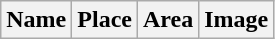<table class="wikitable">
<tr>
<th>Name</th>
<th>Place</th>
<th>Area</th>
<th>Image<br>



</th>
</tr>
</table>
